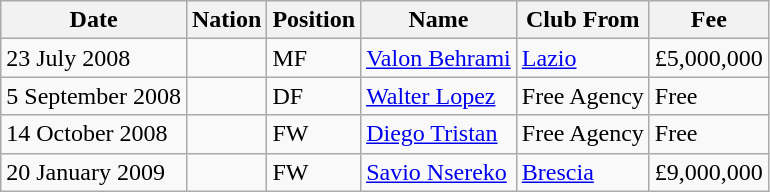<table class="wikitable">
<tr>
<th>Date</th>
<th>Nation</th>
<th>Position</th>
<th>Name</th>
<th>Club From</th>
<th>Fee</th>
</tr>
<tr>
<td>23 July 2008</td>
<td></td>
<td>MF</td>
<td><a href='#'>Valon Behrami</a></td>
<td><a href='#'>Lazio</a></td>
<td>£5,000,000</td>
</tr>
<tr>
<td>5 September 2008</td>
<td></td>
<td>DF</td>
<td><a href='#'>Walter Lopez</a></td>
<td>Free Agency</td>
<td>Free</td>
</tr>
<tr>
<td>14 October 2008</td>
<td></td>
<td>FW</td>
<td><a href='#'>Diego Tristan</a></td>
<td>Free Agency</td>
<td>Free</td>
</tr>
<tr>
<td>20 January 2009</td>
<td></td>
<td>FW</td>
<td><a href='#'>Savio Nsereko</a></td>
<td><a href='#'>Brescia</a></td>
<td>£9,000,000</td>
</tr>
</table>
